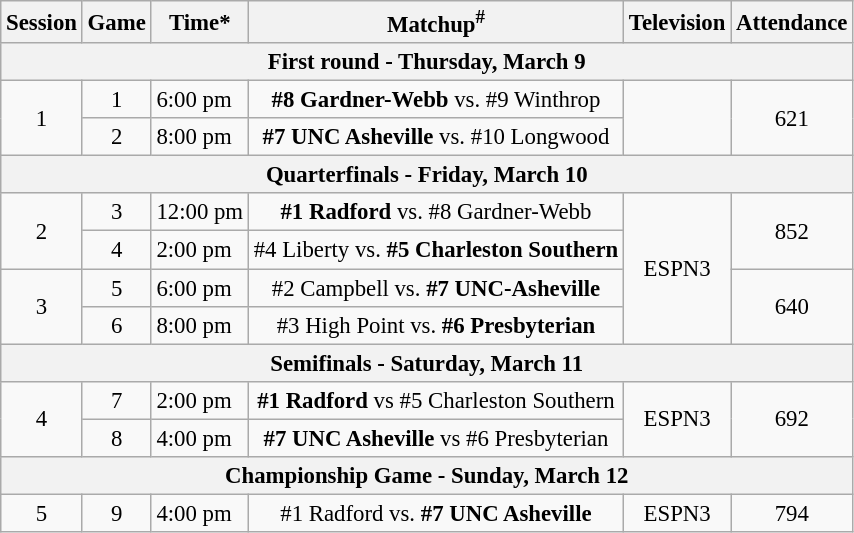<table class="wikitable" style="font-size: 95%">
<tr>
<th>Session</th>
<th>Game</th>
<th>Time*</th>
<th>Matchup<sup>#</sup></th>
<th>Television</th>
<th>Attendance</th>
</tr>
<tr>
<th colspan=6>First round - Thursday, March 9</th>
</tr>
<tr>
<td rowspan=2 align=center>1</td>
<td align=center>1</td>
<td>6:00 pm</td>
<td align=center><strong>#8 Gardner-Webb</strong> vs. #9 Winthrop</td>
<td style="text-align: center;" rowspan=2></td>
<td style="text-align: center;" rowspan=2>621</td>
</tr>
<tr>
<td align=center>2</td>
<td>8:00 pm</td>
<td align=center><strong>#7 UNC Asheville</strong> vs. #10 Longwood</td>
</tr>
<tr>
<th colspan=6>Quarterfinals - Friday, March 10</th>
</tr>
<tr>
<td rowspan=2 align=center>2</td>
<td align=center>3</td>
<td>12:00 pm</td>
<td align=center><strong>#1 Radford</strong> vs. #8 Gardner-Webb</td>
<td style="text-align: center;" rowspan=4>ESPN3</td>
<td style="text-align: center;" rowspan=2>852</td>
</tr>
<tr>
<td align=center>4</td>
<td>2:00 pm</td>
<td align=center>#4 Liberty vs. <strong>#5 Charleston Southern</strong></td>
</tr>
<tr>
<td rowspan=2 align=center>3</td>
<td align=center>5</td>
<td>6:00 pm</td>
<td align=center>#2 Campbell vs. <strong>#7 UNC-Asheville</strong></td>
<td style="text-align: center;" rowspan=2>640</td>
</tr>
<tr>
<td align=center>6</td>
<td>8:00 pm</td>
<td align=center>#3 High Point vs. <strong>#6 Presbyterian</strong></td>
</tr>
<tr>
<th colspan=6>Semifinals - Saturday, March 11</th>
</tr>
<tr>
<td rowspan=2 align=center>4</td>
<td align=center>7</td>
<td>2:00 pm</td>
<td align=center><strong>#1 Radford</strong> vs #5 Charleston Southern</td>
<td style="text-align: center;" rowspan=2>ESPN3</td>
<td style="text-align: center;" rowspan=2>692</td>
</tr>
<tr>
<td align=center>8</td>
<td>4:00 pm</td>
<td align=center><strong>#7 UNC Asheville</strong> vs #6 Presbyterian</td>
</tr>
<tr>
<th colspan=6>Championship Game - Sunday, March 12</th>
</tr>
<tr>
<td align=center>5</td>
<td align=center>9</td>
<td>4:00 pm</td>
<td align=center>#1 Radford vs. <strong>#7 UNC Asheville</strong></td>
<td style="text-align: center;" rowspan=1>ESPN3</td>
<td style="text-align: center;" rowspan=1>794</td>
</tr>
</table>
